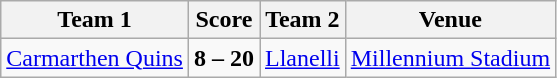<table class="wikitable" style="text-align: center">
<tr>
<th>Team 1</th>
<th>Score</th>
<th>Team 2</th>
<th>Venue</th>
</tr>
<tr>
<td><a href='#'>Carmarthen Quins</a></td>
<td><strong>8 – 20</strong></td>
<td><a href='#'>Llanelli</a></td>
<td><a href='#'>Millennium Stadium</a></td>
</tr>
</table>
